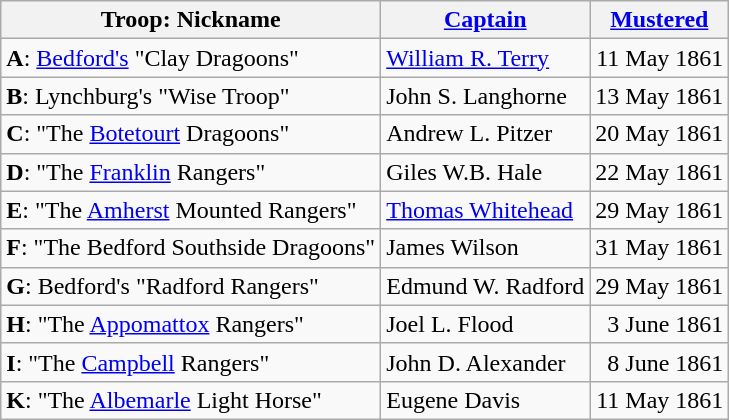<table border="1" class="wikitable">
<tr>
<th><strong>Troop</strong>: Nickname</th>
<th><a href='#'>Captain</a></th>
<th><a href='#'>Mustered</a></th>
</tr>
<tr>
<td><strong>A</strong>: <a href='#'>Bedford's</a> "Clay Dragoons"</td>
<td><a href='#'>William R. Terry</a></td>
<td align="right">11 May 1861</td>
</tr>
<tr>
<td><strong>B</strong>: Lynchburg's "Wise Troop"</td>
<td>John S. Langhorne</td>
<td align="right">13 May 1861</td>
</tr>
<tr>
<td><strong>C</strong>: "The <a href='#'>Botetourt</a> Dragoons"</td>
<td>Andrew L. Pitzer</td>
<td align="right">20 May 1861</td>
</tr>
<tr>
<td><strong>D</strong>: "The <a href='#'>Franklin</a> Rangers"</td>
<td>Giles W.B. Hale</td>
<td align="right">22 May 1861</td>
</tr>
<tr>
<td><strong>E</strong>: "The <a href='#'>Amherst</a> Mounted Rangers"</td>
<td><a href='#'>Thomas Whitehead</a></td>
<td align="right">29 May 1861</td>
</tr>
<tr>
<td style=white-space:nowrap><strong>F</strong>: "The Bedford Southside Dragoons"</td>
<td>James Wilson</td>
<td align="right">31 May 1861</td>
</tr>
<tr>
<td><strong>G</strong>: Bedford's "Radford Rangers"</td>
<td>Edmund W. Radford</td>
<td align="right">29 May 1861</td>
</tr>
<tr>
<td><strong>H</strong>: "The <a href='#'>Appomattox</a> Rangers"</td>
<td>Joel L. Flood</td>
<td align="right">3 June 1861</td>
</tr>
<tr>
<td><strong>I</strong>: "The <a href='#'>Campbell</a> Rangers"</td>
<td>John D. Alexander</td>
<td align="right">8 June 1861</td>
</tr>
<tr>
<td><strong>K</strong>: "The <a href='#'>Albemarle</a> Light Horse"</td>
<td>Eugene Davis</td>
<td align="right">11 May 1861</td>
</tr>
</table>
